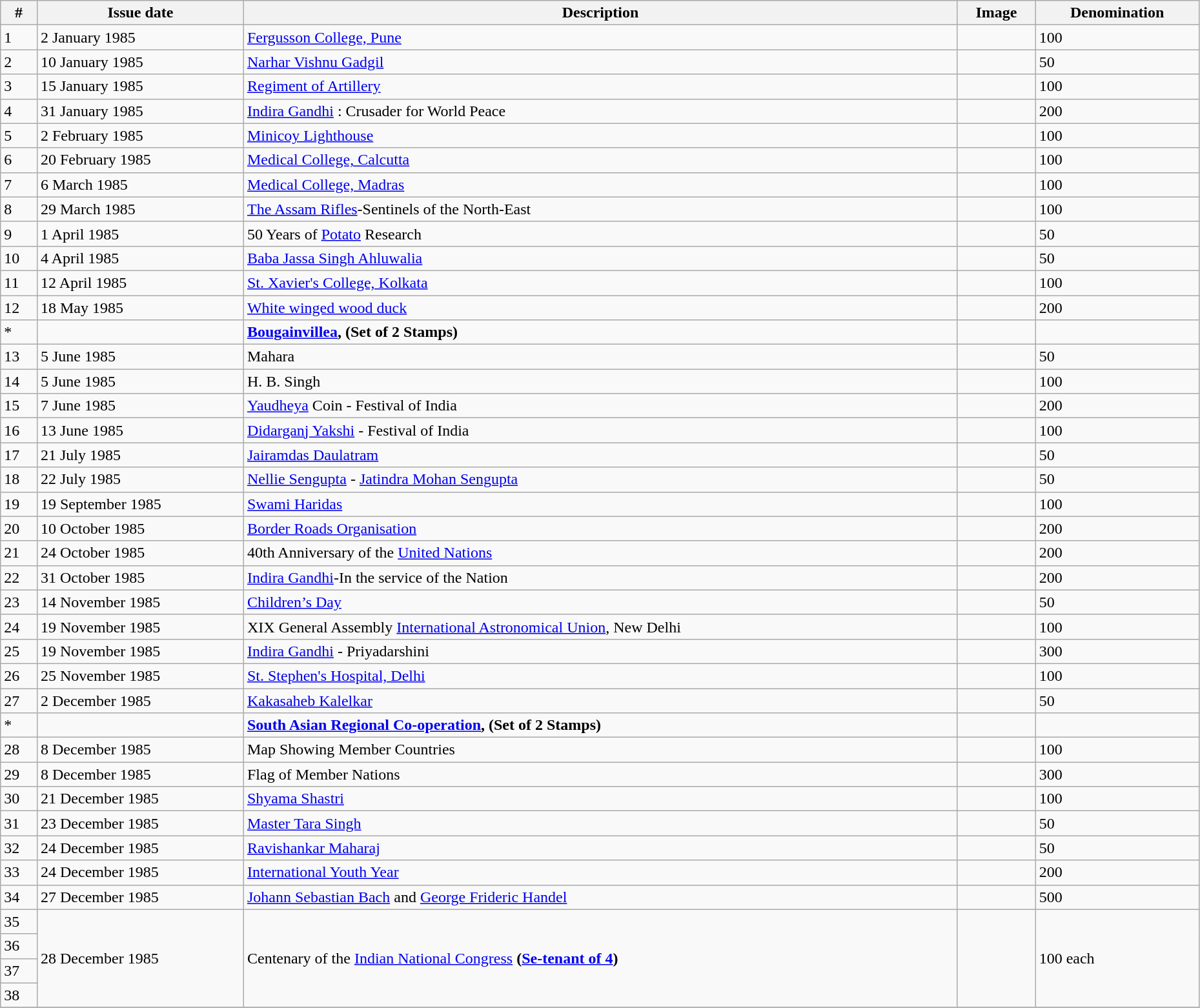<table class="wikitable" style="text-align:justify" width="98%">
<tr>
<th>#</th>
<th>Issue date</th>
<th>Description</th>
<th>Image</th>
<th>Denomination</th>
</tr>
<tr>
<td>1</td>
<td>2 January 1985</td>
<td><a href='#'>Fergusson College, Pune</a></td>
<td></td>
<td>100</td>
</tr>
<tr>
<td>2</td>
<td>10 January 1985</td>
<td><a href='#'>Narhar Vishnu Gadgil</a></td>
<td></td>
<td>50</td>
</tr>
<tr>
<td>3</td>
<td>15 January 1985</td>
<td><a href='#'>Regiment of Artillery</a></td>
<td></td>
<td>100</td>
</tr>
<tr>
<td>4</td>
<td>31 January 1985</td>
<td><a href='#'>Indira Gandhi</a> : Crusader for World Peace</td>
<td></td>
<td>200</td>
</tr>
<tr>
<td>5</td>
<td>2 February 1985</td>
<td><a href='#'>Minicoy Lighthouse</a></td>
<td></td>
<td>100</td>
</tr>
<tr>
<td>6</td>
<td>20 February 1985</td>
<td><a href='#'>Medical College, Calcutta</a></td>
<td></td>
<td>100</td>
</tr>
<tr>
<td>7</td>
<td>6 March 1985</td>
<td><a href='#'>Medical College, Madras</a></td>
<td></td>
<td>100</td>
</tr>
<tr>
<td>8</td>
<td>29 March 1985</td>
<td><a href='#'>The Assam Rifles</a>-Sentinels of the North-East</td>
<td></td>
<td>100</td>
</tr>
<tr>
<td>9</td>
<td>1 April 1985</td>
<td>50 Years of <a href='#'>Potato</a> Research</td>
<td></td>
<td>50</td>
</tr>
<tr>
<td>10</td>
<td>4 April 1985</td>
<td><a href='#'>Baba Jassa Singh Ahluwalia</a></td>
<td></td>
<td>50</td>
</tr>
<tr>
<td>11</td>
<td>12 April 1985</td>
<td><a href='#'>St. Xavier's College, Kolkata</a></td>
<td></td>
<td>100</td>
</tr>
<tr>
<td>12</td>
<td>18 May 1985</td>
<td><a href='#'>White winged wood duck</a></td>
<td></td>
<td>200</td>
</tr>
<tr>
<td>*</td>
<td></td>
<td><strong><a href='#'>Bougainvillea</a>, (Set of 2 Stamps)</strong></td>
<td></td>
<td></td>
</tr>
<tr>
<td>13</td>
<td>5 June 1985</td>
<td>Mahara</td>
<td></td>
<td>50</td>
</tr>
<tr>
<td>14</td>
<td>5 June 1985</td>
<td>H. B. Singh</td>
<td></td>
<td>100</td>
</tr>
<tr>
<td>15</td>
<td>7 June 1985</td>
<td><a href='#'>Yaudheya</a> Coin - Festival of India</td>
<td></td>
<td>200</td>
</tr>
<tr>
<td>16</td>
<td>13 June 1985</td>
<td><a href='#'>Didarganj Yakshi</a> - Festival of India</td>
<td></td>
<td>100</td>
</tr>
<tr>
<td>17</td>
<td>21 July 1985</td>
<td><a href='#'>Jairamdas Daulatram</a></td>
<td></td>
<td>50</td>
</tr>
<tr>
<td>18</td>
<td>22 July 1985</td>
<td><a href='#'>Nellie Sengupta</a> - <a href='#'>Jatindra Mohan Sengupta</a></td>
<td></td>
<td>50</td>
</tr>
<tr>
<td>19</td>
<td>19 September 1985</td>
<td><a href='#'>Swami Haridas</a></td>
<td></td>
<td>100</td>
</tr>
<tr>
<td>20</td>
<td>10 October 1985</td>
<td><a href='#'>Border Roads Organisation</a></td>
<td></td>
<td>200</td>
</tr>
<tr>
<td>21</td>
<td>24 October 1985</td>
<td>40th Anniversary of the <a href='#'>United Nations</a></td>
<td></td>
<td>200</td>
</tr>
<tr>
<td>22</td>
<td>31 October 1985</td>
<td><a href='#'>Indira Gandhi</a>-In the service of the Nation</td>
<td></td>
<td>200</td>
</tr>
<tr>
<td>23</td>
<td>14 November 1985</td>
<td><a href='#'>Children’s Day</a></td>
<td></td>
<td>50</td>
</tr>
<tr>
<td>24</td>
<td>19 November 1985</td>
<td>XIX General Assembly <a href='#'>International Astronomical Union</a>, New Delhi</td>
<td></td>
<td>100</td>
</tr>
<tr>
<td>25</td>
<td>19 November 1985</td>
<td><a href='#'>Indira Gandhi</a> - Priyadarshini</td>
<td></td>
<td>300</td>
</tr>
<tr>
<td>26</td>
<td>25 November 1985</td>
<td><a href='#'>St. Stephen's Hospital, Delhi</a></td>
<td></td>
<td>100</td>
</tr>
<tr>
<td>27</td>
<td>2 December 1985</td>
<td><a href='#'>Kakasaheb Kalelkar</a></td>
<td></td>
<td>50</td>
</tr>
<tr>
<td>*</td>
<td></td>
<td><strong><a href='#'>South Asian Regional Co-operation</a>, (Set of 2 Stamps)</strong></td>
<td></td>
<td></td>
</tr>
<tr>
<td>28</td>
<td>8 December 1985</td>
<td>Map Showing Member Countries</td>
<td></td>
<td>100</td>
</tr>
<tr>
<td>29</td>
<td>8 December 1985</td>
<td>Flag of Member Nations</td>
<td></td>
<td>300</td>
</tr>
<tr>
<td>30</td>
<td>21 December 1985</td>
<td><a href='#'>Shyama Shastri</a></td>
<td></td>
<td>100</td>
</tr>
<tr>
<td>31</td>
<td>23 December 1985</td>
<td><a href='#'>Master Tara Singh</a></td>
<td></td>
<td>50</td>
</tr>
<tr>
<td>32</td>
<td>24 December 1985</td>
<td><a href='#'>Ravishankar Maharaj</a></td>
<td></td>
<td>50</td>
</tr>
<tr>
<td>33</td>
<td>24 December 1985</td>
<td><a href='#'>International Youth Year</a></td>
<td></td>
<td>200</td>
</tr>
<tr>
<td>34</td>
<td>27 December 1985</td>
<td><a href='#'>Johann Sebastian Bach</a> and <a href='#'>George Frideric Handel</a></td>
<td></td>
<td>500</td>
</tr>
<tr>
<td>35</td>
<td rowspan="4">28 December 1985</td>
<td rowspan="4">Centenary of the <a href='#'>Indian National Congress</a> <strong>(<a href='#'>Se-tenant of 4</a>)</strong></td>
<td rowspan="4"></td>
<td rowspan="4">100 each</td>
</tr>
<tr>
<td>36</td>
</tr>
<tr>
<td>37</td>
</tr>
<tr>
<td>38</td>
</tr>
<tr>
</tr>
</table>
